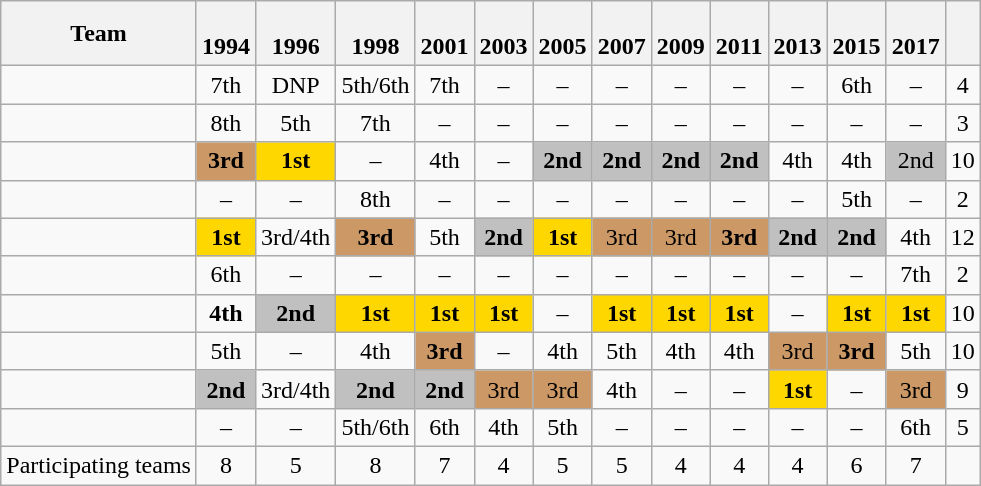<table class=wikitable style="text-align:center;">
<tr>
<th>Team</th>
<th><br>1994</th>
<th><br>1996</th>
<th><br>1998</th>
<th><br>2001</th>
<th><br>2003</th>
<th><br>2005</th>
<th><br>2007</th>
<th><br>2009</th>
<th><br>2011</th>
<th><br>2013</th>
<th><br>2015</th>
<th><br>2017</th>
<th></th>
</tr>
<tr>
<td align=left></td>
<td>7th</td>
<td>DNP</td>
<td>5th/6th</td>
<td>7th</td>
<td>–</td>
<td>–</td>
<td>–</td>
<td>–</td>
<td>–</td>
<td>–</td>
<td>6th</td>
<td>–</td>
<td>4</td>
</tr>
<tr>
<td align=left></td>
<td>8th</td>
<td>5th</td>
<td>7th</td>
<td>–</td>
<td>–</td>
<td>–</td>
<td>–</td>
<td>–</td>
<td>–</td>
<td>–</td>
<td>–</td>
<td>–</td>
<td>3</td>
</tr>
<tr>
<td align=left></td>
<td bgcolor="CC9966"><strong>3rd</strong></td>
<td bgcolor=gold><strong>1st</strong></td>
<td>–</td>
<td>4th</td>
<td>–</td>
<td bgcolor=silver><strong>2nd</strong></td>
<td bgcolor=silver><strong>2nd</strong></td>
<td bgcolor=silver><strong>2nd</strong></td>
<td bgcolor=silver><strong>2nd</strong></td>
<td>4th</td>
<td>4th</td>
<td bgcolor=silver>2nd</td>
<td>10</td>
</tr>
<tr>
<td align=left></td>
<td>–</td>
<td>–</td>
<td>8th</td>
<td>–</td>
<td>–</td>
<td>–</td>
<td>–</td>
<td>–</td>
<td>–</td>
<td>–</td>
<td>5th</td>
<td>–</td>
<td>2</td>
</tr>
<tr>
<td align=left></td>
<td bgcolor=gold><strong>1st</strong></td>
<td>3rd/4th</td>
<td bgcolor="CC9966"><strong>3rd</strong></td>
<td>5th</td>
<td bgcolor=silver><strong>2nd</strong></td>
<td bgcolor=gold><strong>1st</strong></td>
<td bgcolor="CC9966">3rd</td>
<td bgcolor="CC9966">3rd</td>
<td bgcolor="CC9966"><strong>3rd</strong></td>
<td bgcolor=silver><strong>2nd</strong></td>
<td bgcolor=silver><strong>2nd</strong></td>
<td>4th</td>
<td>12</td>
</tr>
<tr>
<td align=left></td>
<td>6th</td>
<td>–</td>
<td>–</td>
<td>–</td>
<td>–</td>
<td>–</td>
<td>–</td>
<td>–</td>
<td>–</td>
<td>–</td>
<td>–</td>
<td>7th</td>
<td>2</td>
</tr>
<tr>
<td align=left></td>
<td><strong>4th</strong></td>
<td bgcolor=silver><strong>2nd</strong></td>
<td bgcolor="gold"><strong>1st</strong></td>
<td bgcolor="gold"><strong>1st</strong></td>
<td bgcolor=gold><strong>1st</strong></td>
<td>–</td>
<td bgcolor=gold><strong>1st</strong></td>
<td bgcolor=gold><strong>1st</strong></td>
<td bgcolor=gold><strong>1st</strong></td>
<td>–</td>
<td bgcolor=gold><strong>1st</strong></td>
<td bgcolor=gold><strong>1st</strong></td>
<td>10</td>
</tr>
<tr>
<td align=left></td>
<td>5th</td>
<td>–</td>
<td>4th</td>
<td bgcolor="CC9966"><strong>3rd</strong></td>
<td>–</td>
<td>4th</td>
<td>5th</td>
<td>4th</td>
<td>4th</td>
<td bgcolor="CC9966">3rd</td>
<td bgcolor="CC9966"><strong>3rd</strong></td>
<td>5th</td>
<td>10</td>
</tr>
<tr>
<td align=left></td>
<td bgcolor="silver"><strong>2nd</strong></td>
<td>3rd/4th</td>
<td bgcolor="silver"><strong>2nd</strong></td>
<td bgcolor="silver"><strong>2nd</strong></td>
<td bgcolor="CC9966">3rd</td>
<td bgcolor="CC9966">3rd</td>
<td>4th</td>
<td>–</td>
<td>–</td>
<td bgcolor=gold><strong>1st</strong></td>
<td>–</td>
<td bgcolor="CC9966">3rd</td>
<td>9</td>
</tr>
<tr>
<td align=left></td>
<td>–</td>
<td>–</td>
<td>5th/6th</td>
<td>6th</td>
<td>4th</td>
<td>5th</td>
<td>–</td>
<td>–</td>
<td>–</td>
<td>–</td>
<td>–</td>
<td>6th</td>
<td>5</td>
</tr>
<tr>
<td align=left>Participating teams</td>
<td>8</td>
<td>5</td>
<td>8</td>
<td>7</td>
<td>4</td>
<td>5</td>
<td>5</td>
<td>4</td>
<td>4</td>
<td>4</td>
<td>6</td>
<td>7</td>
<td></td>
</tr>
</table>
